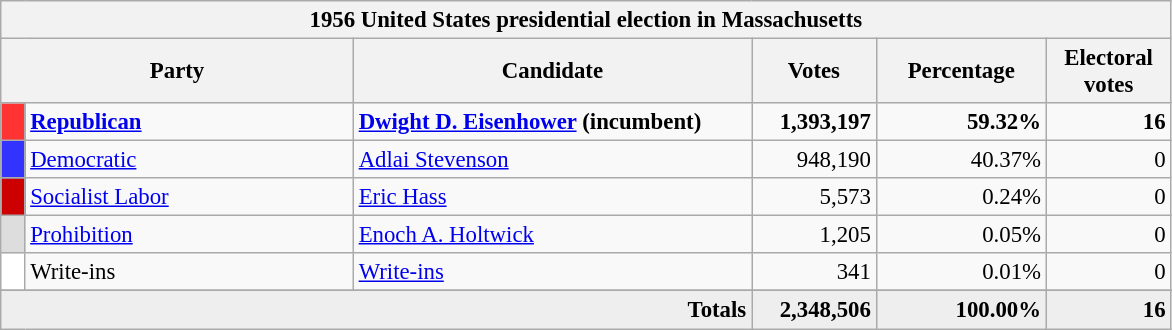<table class="wikitable" style="font-size: 95%;">
<tr>
<th colspan="6">1956 United States presidential election in Massachusetts</th>
</tr>
<tr>
<th colspan="2" style="width: 15em">Party</th>
<th style="width: 17em">Candidate</th>
<th style="width: 5em">Votes</th>
<th style="width: 7em">Percentage</th>
<th style="width: 5em">Electoral votes</th>
</tr>
<tr>
<th style="background-color:#FF3333; width: 3px"></th>
<td style="width: 130px"><strong><a href='#'>Republican</a></strong></td>
<td><strong><a href='#'>Dwight D. Eisenhower</a> (incumbent)</strong></td>
<td align="right"><strong>1,393,197</strong></td>
<td align="right"><strong>59.32%</strong></td>
<td align="right"><strong>16</strong></td>
</tr>
<tr>
<th style="background-color:#3333FF; width: 3px"></th>
<td style="width: 130px"><a href='#'>Democratic</a></td>
<td><a href='#'>Adlai Stevenson</a></td>
<td align="right">948,190</td>
<td align="right">40.37%</td>
<td align="right">0</td>
</tr>
<tr>
<th style="background-color:#CC0000; width: 3px"></th>
<td style="width: 130px"><a href='#'>Socialist Labor</a></td>
<td><a href='#'>Eric Hass</a></td>
<td align="right">5,573</td>
<td align="right">0.24%</td>
<td align="right">0</td>
</tr>
<tr>
<th style="background-color:#DDDDDD; width: 3px"></th>
<td style="width: 130px"><a href='#'>Prohibition</a></td>
<td><a href='#'>Enoch A. Holtwick</a></td>
<td align="right">1,205</td>
<td align="right">0.05%</td>
<td align="right">0</td>
</tr>
<tr>
<th style="background-color:#FFFFFF; width: 3px"></th>
<td style="width: 130px">Write-ins</td>
<td><a href='#'>Write-ins</a></td>
<td align="right">341</td>
<td align="right">0.01%</td>
<td align="right">0</td>
</tr>
<tr>
</tr>
<tr bgcolor="#EEEEEE">
<td colspan="3" align="right"><strong>Totals</strong></td>
<td align="right"><strong>2,348,506</strong></td>
<td align="right"><strong>100.00%</strong></td>
<td align="right"><strong>16</strong></td>
</tr>
</table>
